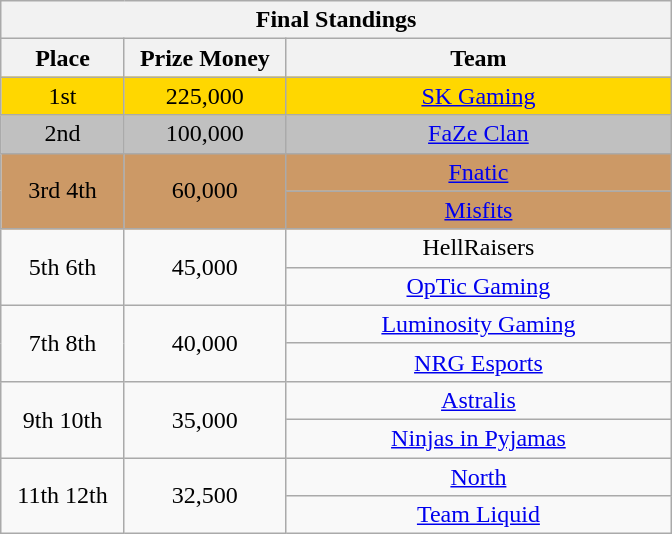<table class="wikitable" style="text-align: center;">
<tr>
<th colspan=3>Final Standings</th>
</tr>
<tr>
<th width="75px">Place</th>
<th width="100">Prize Money</th>
<th width="250px">Team</th>
</tr>
<tr>
<td style="text-align:center; background:gold;">1st</td>
<td style="text-align:center; background:gold;">225,000</td>
<td style="text-align:center; background:gold;"><a href='#'>SK Gaming</a></td>
</tr>
<tr>
<td style="text-align:center; background:silver;">2nd</td>
<td style="text-align:center; background:silver;">100,000</td>
<td style="text-align:center; background:silver;"><a href='#'>FaZe Clan</a></td>
</tr>
<tr>
<td style="text-align:center; background:#c96;" rowspan="2">3rd  4th</td>
<td style="text-align:center; background:#c96;" rowspan="2">60,000</td>
<td style="text-align:center; background:#c96;"><a href='#'>Fnatic</a></td>
</tr>
<tr>
<td style="text-align:center; background:#c96;"><a href='#'>Misfits</a></td>
</tr>
<tr>
<td rowspan="2">5th  6th</td>
<td rowspan="2">45,000</td>
<td>HellRaisers</td>
</tr>
<tr>
<td><a href='#'>OpTic Gaming</a></td>
</tr>
<tr>
<td rowspan="2">7th  8th</td>
<td rowspan="2">40,000</td>
<td><a href='#'>Luminosity Gaming</a></td>
</tr>
<tr>
<td><a href='#'>NRG Esports</a></td>
</tr>
<tr>
<td rowspan="2">9th  10th</td>
<td rowspan="2">35,000</td>
<td><a href='#'>Astralis</a></td>
</tr>
<tr>
<td><a href='#'>Ninjas in Pyjamas</a></td>
</tr>
<tr>
<td rowspan="2">11th  12th</td>
<td rowspan="2">32,500</td>
<td><a href='#'>North</a></td>
</tr>
<tr>
<td><a href='#'>Team Liquid</a></td>
</tr>
</table>
